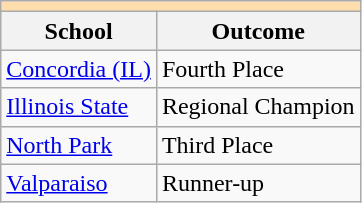<table class="wikitable" style="float:left; margin-right:1em;">
<tr>
<th colspan="3" style="background:#ffdead;"></th>
</tr>
<tr>
<th>School</th>
<th>Outcome</th>
</tr>
<tr>
<td><a href='#'>Concordia (IL)</a></td>
<td>Fourth Place</td>
</tr>
<tr>
<td><a href='#'>Illinois State</a></td>
<td>Regional Champion</td>
</tr>
<tr>
<td><a href='#'>North Park</a></td>
<td>Third Place</td>
</tr>
<tr>
<td><a href='#'>Valparaiso</a></td>
<td>Runner-up</td>
</tr>
</table>
